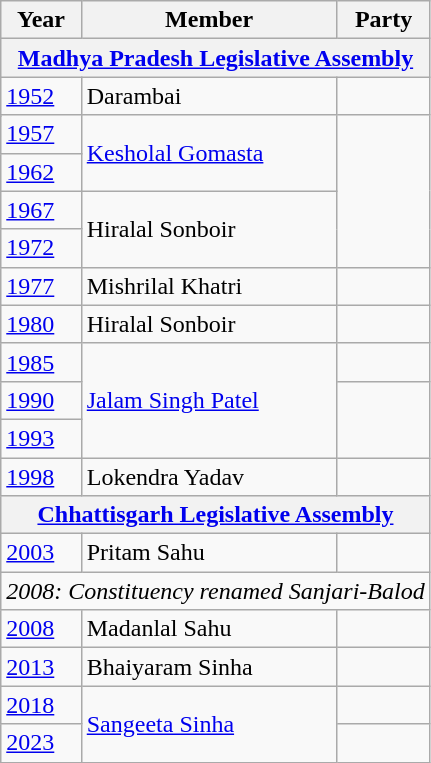<table class="wikitable sortable">
<tr>
<th>Year</th>
<th>Member</th>
<th colspan="2">Party</th>
</tr>
<tr>
<th colspan=4><a href='#'>Madhya Pradesh Legislative Assembly</a></th>
</tr>
<tr>
<td rowspan="2"><a href='#'>1952</a></td>
<td>Darambai</td>
<td></td>
</tr>
<tr>
<td rowspan="3"><a href='#'>Kesholal Gomasta</a></td>
</tr>
<tr>
<td><a href='#'>1957</a></td>
</tr>
<tr>
<td><a href='#'>1962</a></td>
</tr>
<tr>
<td><a href='#'>1967</a></td>
<td rowspan="2">Hiralal Sonboir</td>
</tr>
<tr>
<td><a href='#'>1972</a></td>
</tr>
<tr>
<td><a href='#'>1977</a></td>
<td>Mishrilal Khatri</td>
<td></td>
</tr>
<tr>
<td><a href='#'>1980</a></td>
<td>Hiralal Sonboir</td>
<td></td>
</tr>
<tr>
<td><a href='#'>1985</a></td>
<td rowspan="3"><a href='#'>Jalam Singh Patel</a></td>
<td></td>
</tr>
<tr>
<td><a href='#'>1990</a></td>
</tr>
<tr>
<td><a href='#'>1993</a></td>
</tr>
<tr>
<td><a href='#'>1998</a></td>
<td>Lokendra Yadav</td>
<td></td>
</tr>
<tr>
<th colspan=4><a href='#'>Chhattisgarh Legislative Assembly</a></th>
</tr>
<tr>
<td><a href='#'>2003</a></td>
<td>Pritam Sahu</td>
<td></td>
</tr>
<tr>
<td colspan="4"><em>2008: Constituency renamed Sanjari-Balod</em></td>
</tr>
<tr>
<td><a href='#'>2008</a></td>
<td>Madanlal Sahu</td>
<td></td>
</tr>
<tr>
<td><a href='#'>2013</a></td>
<td>Bhaiyaram Sinha</td>
<td></td>
</tr>
<tr>
<td><a href='#'>2018</a></td>
<td rowspan="2"><a href='#'>Sangeeta Sinha</a></td>
<td></td>
</tr>
<tr>
<td><a href='#'>2023</a></td>
</tr>
</table>
